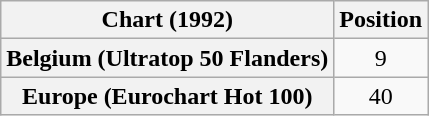<table class="wikitable plainrowheaders">
<tr>
<th>Chart (1992)</th>
<th>Position</th>
</tr>
<tr>
<th scope="row">Belgium (Ultratop 50 Flanders)</th>
<td align="center">9</td>
</tr>
<tr>
<th scope="row">Europe (Eurochart Hot 100)</th>
<td align="center">40</td>
</tr>
</table>
